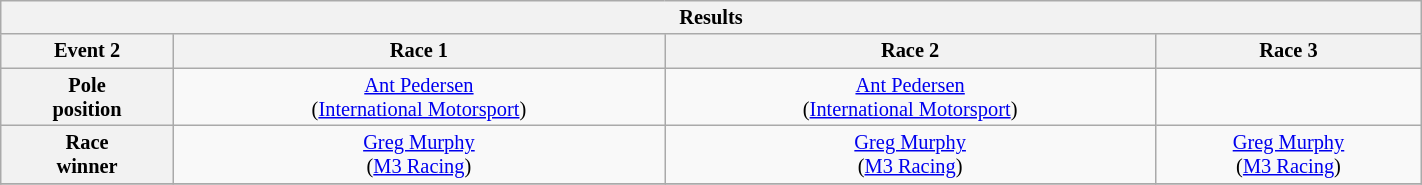<table class="wikitable collapsible collapsed" width=75% style="font-size: 85%; max-width: 950px">
<tr>
<th colspan="4">Results</th>
</tr>
<tr>
<th>Event 2</th>
<th>Race 1</th>
<th>Race 2</th>
<th>Race 3</th>
</tr>
<tr>
<th>Pole<br>position</th>
<td align="center"> <a href='#'>Ant Pedersen</a><br>(<a href='#'>International Motorsport</a>)</td>
<td align="center"> <a href='#'>Ant Pedersen</a><br>(<a href='#'>International Motorsport</a>)</td>
<td align="center"></td>
</tr>
<tr>
<th>Race<br>winner</th>
<td align="center"> <a href='#'>Greg Murphy</a><br>(<a href='#'>M3 Racing</a>)</td>
<td align="center"> <a href='#'>Greg Murphy</a><br>(<a href='#'>M3 Racing</a>)</td>
<td align="center"> <a href='#'>Greg Murphy</a><br>(<a href='#'>M3 Racing</a>)</td>
</tr>
<tr>
</tr>
</table>
